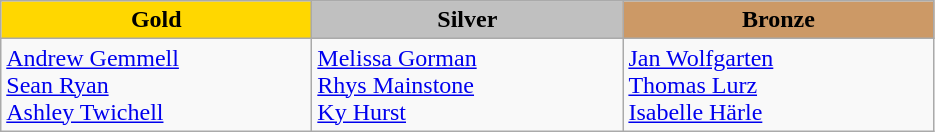<table class="wikitable" style="text-align:left">
<tr align="center">
<td width=200 bgcolor=gold><strong>Gold</strong></td>
<td width=200 bgcolor=silver><strong>Silver</strong></td>
<td width=200 bgcolor=CC9966><strong>Bronze</strong></td>
</tr>
<tr>
<td><a href='#'>Andrew Gemmell</a><br><a href='#'>Sean Ryan</a><br><a href='#'>Ashley Twichell</a><br><em></em></td>
<td><a href='#'>Melissa Gorman</a><br><a href='#'>Rhys Mainstone</a><br><a href='#'>Ky Hurst</a><br><em></em></td>
<td><a href='#'>Jan Wolfgarten</a><br><a href='#'>Thomas Lurz</a><br><a href='#'>Isabelle Härle</a><br><em></em></td>
</tr>
</table>
